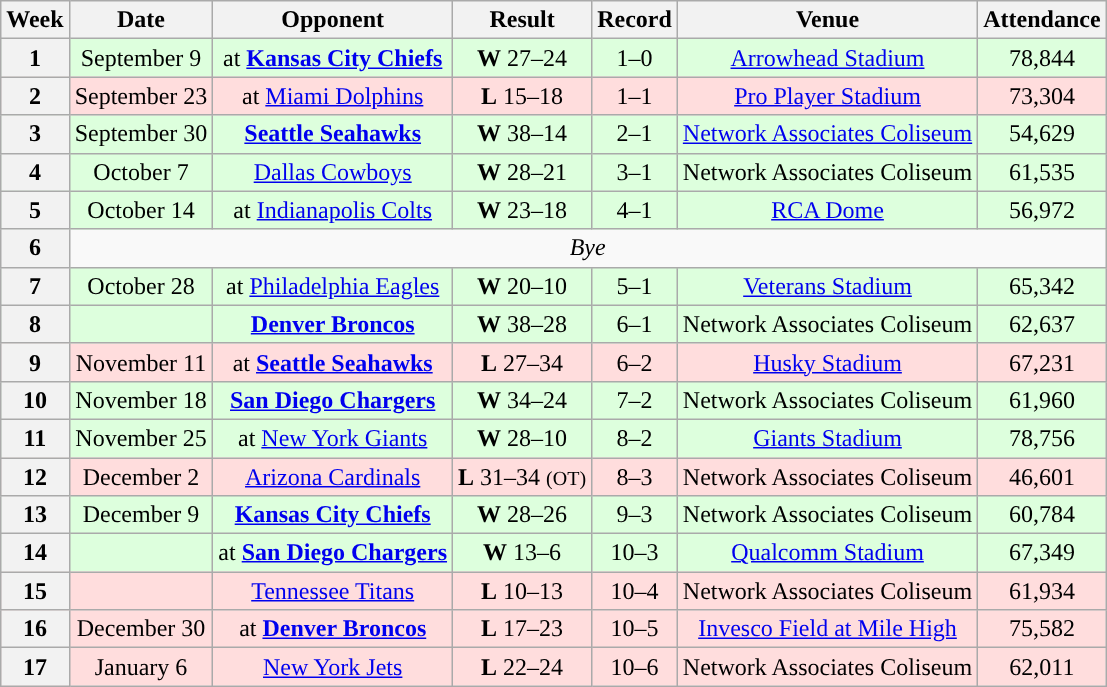<table class="wikitable" style="text-align:center">
<tr>
<th>Week</th>
<th>Date</th>
<th>Opponent</th>
<th>Result</th>
<th>Record</th>
<th>Venue</th>
<th>Attendance</th>
</tr>
<tr style="background:#dfd">
<th>1</th>
<td>September 9</td>
<td>at <strong><a href='#'>Kansas City Chiefs</a></strong></td>
<td><strong>W</strong> 27–24</td>
<td>1–0</td>
<td><a href='#'>Arrowhead Stadium</a></td>
<td>78,844</td>
</tr>
<tr style="background:#fdd">
<th>2</th>
<td>September 23</td>
<td>at <a href='#'>Miami Dolphins</a></td>
<td><strong>L</strong> 15–18</td>
<td>1–1</td>
<td><a href='#'>Pro Player Stadium</a></td>
<td>73,304</td>
</tr>
<tr style="background:#dfd">
<th>3</th>
<td>September 30</td>
<td><strong><a href='#'>Seattle Seahawks</a></strong></td>
<td><strong>W</strong> 38–14</td>
<td>2–1</td>
<td><a href='#'>Network Associates Coliseum</a></td>
<td>54,629</td>
</tr>
<tr style="background:#dfd">
<th>4</th>
<td>October 7</td>
<td><a href='#'>Dallas Cowboys</a></td>
<td><strong>W</strong> 28–21</td>
<td>3–1</td>
<td>Network Associates Coliseum</td>
<td>61,535</td>
</tr>
<tr style="background:#dfd">
<th>5</th>
<td>October 14</td>
<td>at <a href='#'>Indianapolis Colts</a></td>
<td><strong>W</strong> 23–18</td>
<td>4–1</td>
<td><a href='#'>RCA Dome</a></td>
<td>56,972</td>
</tr>
<tr>
<th>6</th>
<td colspan=6 align="center"><em>Bye</em></td>
</tr>
<tr style="background:#dfd">
<th>7</th>
<td>October 28</td>
<td>at <a href='#'>Philadelphia Eagles</a></td>
<td><strong>W</strong> 20–10</td>
<td>5–1</td>
<td><a href='#'>Veterans Stadium</a></td>
<td>65,342</td>
</tr>
<tr style="background:#dfd">
<th>8</th>
<td></td>
<td><strong><a href='#'>Denver Broncos</a></strong></td>
<td><strong>W</strong> 38–28</td>
<td>6–1</td>
<td>Network Associates Coliseum</td>
<td>62,637</td>
</tr>
<tr style="background:#fdd">
<th>9</th>
<td>November 11</td>
<td>at <strong><a href='#'>Seattle Seahawks</a></strong></td>
<td><strong>L</strong> 27–34</td>
<td>6–2</td>
<td><a href='#'>Husky Stadium</a></td>
<td>67,231</td>
</tr>
<tr style="background:#dfd">
<th>10</th>
<td>November 18</td>
<td><strong><a href='#'>San Diego Chargers</a></strong></td>
<td><strong>W</strong> 34–24</td>
<td>7–2</td>
<td>Network Associates Coliseum</td>
<td>61,960</td>
</tr>
<tr style="background:#dfd">
<th>11</th>
<td>November 25</td>
<td>at <a href='#'>New York Giants</a></td>
<td><strong>W</strong> 28–10</td>
<td>8–2</td>
<td><a href='#'>Giants Stadium</a></td>
<td>78,756</td>
</tr>
<tr style="background:#fdd">
<th>12</th>
<td>December 2</td>
<td><a href='#'>Arizona Cardinals</a></td>
<td><strong>L</strong> 31–34 <small>(OT)</small></td>
<td>8–3</td>
<td>Network Associates Coliseum</td>
<td>46,601</td>
</tr>
<tr style="background:#dfd">
<th>13</th>
<td>December 9</td>
<td><strong><a href='#'>Kansas City Chiefs</a></strong></td>
<td><strong>W</strong> 28–26</td>
<td>9–3</td>
<td>Network Associates Coliseum</td>
<td>60,784</td>
</tr>
<tr style="background:#dfd">
<th>14</th>
<td></td>
<td>at <strong><a href='#'>San Diego Chargers</a></strong></td>
<td><strong>W</strong> 13–6</td>
<td>10–3</td>
<td><a href='#'>Qualcomm Stadium</a></td>
<td>67,349</td>
</tr>
<tr style="background:#fdd">
<th>15</th>
<td></td>
<td><a href='#'>Tennessee Titans</a></td>
<td><strong>L</strong> 10–13</td>
<td>10–4</td>
<td>Network Associates Coliseum</td>
<td>61,934</td>
</tr>
<tr style="background:#fdd">
<th>16</th>
<td>December 30</td>
<td>at <strong><a href='#'>Denver Broncos</a></strong></td>
<td><strong>L</strong> 17–23</td>
<td>10–5</td>
<td><a href='#'>Invesco Field at Mile High</a></td>
<td>75,582</td>
</tr>
<tr style="background:#fdd">
<th>17</th>
<td>January 6</td>
<td><a href='#'>New York Jets</a></td>
<td><strong>L</strong> 22–24</td>
<td>10–6</td>
<td>Network Associates Coliseum</td>
<td>62,011</td>
</tr>
</table>
